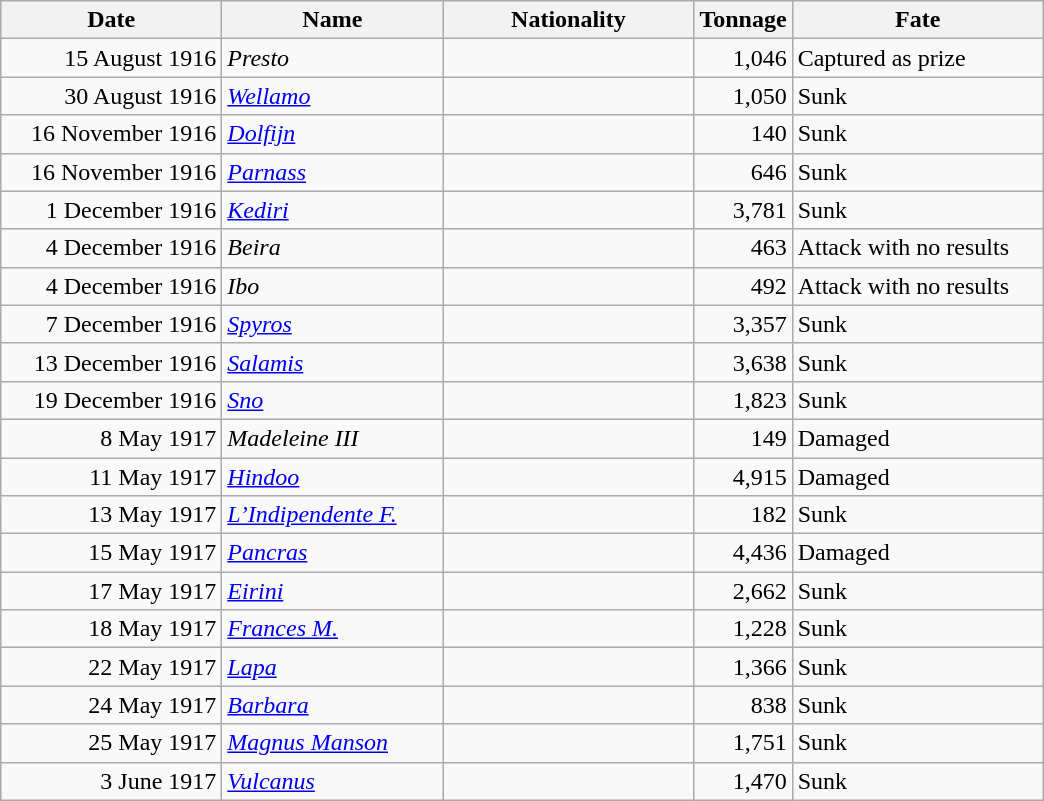<table class="wikitable sortable">
<tr>
<th width="140px">Date</th>
<th width="140px">Name</th>
<th width="160px">Nationality</th>
<th width="25px">Tonnage</th>
<th width="160px">Fate</th>
</tr>
<tr>
<td align="right">15 August 1916</td>
<td align="left"><em>Presto</em></td>
<td align="left"></td>
<td align="right">1,046</td>
<td align="left">Captured as prize</td>
</tr>
<tr>
<td align="right">30 August 1916</td>
<td align="left"><a href='#'><em>Wellamo</em></a></td>
<td align="left"></td>
<td align="right">1,050</td>
<td align="left">Sunk</td>
</tr>
<tr>
<td align="right">16 November 1916</td>
<td align="left"><a href='#'><em>Dolfijn</em></a></td>
<td align="left"></td>
<td align="right">140</td>
<td align="left">Sunk</td>
</tr>
<tr>
<td align="right">16 November 1916</td>
<td align="left"><a href='#'><em>Parnass</em></a></td>
<td align="left"></td>
<td align="right">646</td>
<td align="left">Sunk</td>
</tr>
<tr>
<td align="right">1 December 1916</td>
<td align="left"><a href='#'><em>Kediri</em></a></td>
<td align="left"></td>
<td align="right">3,781</td>
<td align="left">Sunk</td>
</tr>
<tr>
<td align="right">4 December 1916</td>
<td align="left"><em>Beira</em></td>
<td align="left"></td>
<td align="right">463</td>
<td align="left">Attack with no results</td>
</tr>
<tr>
<td align="right">4 December 1916</td>
<td align="left"><em>Ibo</em></td>
<td align="left"></td>
<td align="right">492</td>
<td align="left">Attack with no results</td>
</tr>
<tr>
<td align="right">7 December 1916</td>
<td align="left"><a href='#'><em>Spyros</em></a></td>
<td align="left"></td>
<td align="right">3,357</td>
<td align="left">Sunk</td>
</tr>
<tr>
<td align="right">13 December 1916</td>
<td align="left"><a href='#'><em>Salamis</em></a></td>
<td align="left"></td>
<td align="right">3,638</td>
<td align="left">Sunk</td>
</tr>
<tr>
<td align="right">19 December 1916</td>
<td align="left"><a href='#'><em>Sno</em></a></td>
<td align="left"></td>
<td align="right">1,823</td>
<td align="left">Sunk</td>
</tr>
<tr>
<td align="right">8 May 1917</td>
<td align="left"><em>Madeleine III</em></td>
<td align="left"></td>
<td align="right">149</td>
<td align="left">Damaged</td>
</tr>
<tr>
<td align="right">11 May 1917</td>
<td align="left"><a href='#'><em>Hindoo</em></a></td>
<td align="left"></td>
<td align="right">4,915</td>
<td align="left">Damaged</td>
</tr>
<tr>
<td align="right">13 May 1917</td>
<td align="left"><a href='#'><em>L’Indipendente F.</em></a></td>
<td align="left"></td>
<td align="right">182</td>
<td align="left">Sunk</td>
</tr>
<tr>
<td align="right">15 May 1917</td>
<td align="left"><a href='#'><em>Pancras</em></a></td>
<td align="left"></td>
<td align="right">4,436</td>
<td align="left">Damaged</td>
</tr>
<tr>
<td align="right">17 May 1917</td>
<td align="left"><a href='#'><em>Eirini</em></a></td>
<td align="left"></td>
<td align="right">2,662</td>
<td align="left">Sunk</td>
</tr>
<tr>
<td align="right">18 May 1917</td>
<td align="left"><a href='#'><em>Frances M.</em></a></td>
<td align="left"></td>
<td align="right">1,228</td>
<td align="left">Sunk</td>
</tr>
<tr>
<td align="right">22 May 1917</td>
<td align="left"><a href='#'><em>Lapa</em></a></td>
<td align="left"></td>
<td align="right">1,366</td>
<td align="left">Sunk</td>
</tr>
<tr>
<td align="right">24 May 1917</td>
<td align="left"><a href='#'><em>Barbara</em></a></td>
<td align="left"></td>
<td align="right">838</td>
<td align="left">Sunk</td>
</tr>
<tr>
<td align="right">25 May 1917</td>
<td align="left"><a href='#'><em>Magnus Manson</em></a></td>
<td align="left"></td>
<td align="right">1,751</td>
<td align="left">Sunk</td>
</tr>
<tr>
<td align="right">3 June 1917</td>
<td align="left"><a href='#'><em>Vulcanus</em></a></td>
<td align="left"></td>
<td align="right">1,470</td>
<td align="left">Sunk</td>
</tr>
</table>
